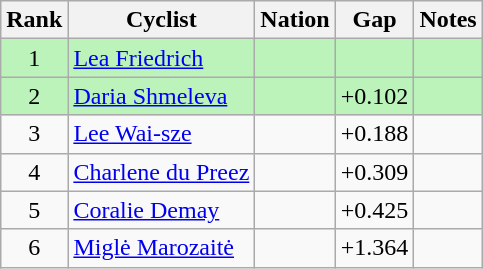<table class="wikitable" style="text-align:center">
<tr>
<th>Rank</th>
<th>Cyclist</th>
<th>Nation</th>
<th>Gap</th>
<th>Notes</th>
</tr>
<tr bgcolor=#bbf3bb>
<td>1</td>
<td align=left><a href='#'>Lea Friedrich</a></td>
<td align=left></td>
<td></td>
<td></td>
</tr>
<tr bgcolor=#bbf3bb>
<td>2</td>
<td align=left><a href='#'>Daria Shmeleva</a></td>
<td align=left></td>
<td>+0.102</td>
<td></td>
</tr>
<tr>
<td>3</td>
<td align=left><a href='#'>Lee Wai-sze</a></td>
<td align=left></td>
<td>+0.188</td>
<td></td>
</tr>
<tr>
<td>4</td>
<td align=left><a href='#'>Charlene du Preez</a></td>
<td align=left></td>
<td>+0.309</td>
<td></td>
</tr>
<tr>
<td>5</td>
<td align=left><a href='#'>Coralie Demay</a></td>
<td align=left></td>
<td>+0.425</td>
<td></td>
</tr>
<tr>
<td>6</td>
<td align=left><a href='#'>Miglė Marozaitė</a></td>
<td align=left></td>
<td>+1.364</td>
<td></td>
</tr>
</table>
